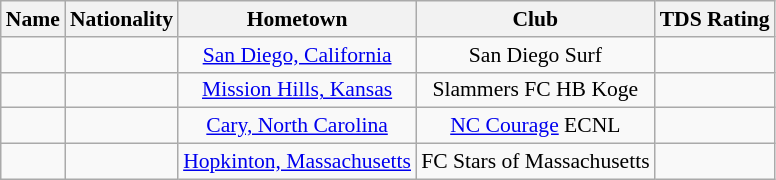<table class="wikitable" style="font-size:90%; text-align: center;" border="1">
<tr>
<th>Name</th>
<th>Nationality</th>
<th>Hometown</th>
<th>Club</th>
<th>TDS Rating</th>
</tr>
<tr>
<td></td>
<td></td>
<td><a href='#'>San Diego, California</a></td>
<td>San Diego Surf</td>
<td></td>
</tr>
<tr>
<td></td>
<td></td>
<td><a href='#'>Mission Hills, Kansas</a></td>
<td>Slammers FC HB Koge</td>
<td></td>
</tr>
<tr>
<td></td>
<td></td>
<td><a href='#'>Cary, North Carolina</a></td>
<td><a href='#'>NC Courage</a> ECNL</td>
<td></td>
</tr>
<tr>
<td></td>
<td></td>
<td><a href='#'>Hopkinton, Massachusetts</a></td>
<td>FC Stars of Massachusetts</td>
<td></td>
</tr>
</table>
